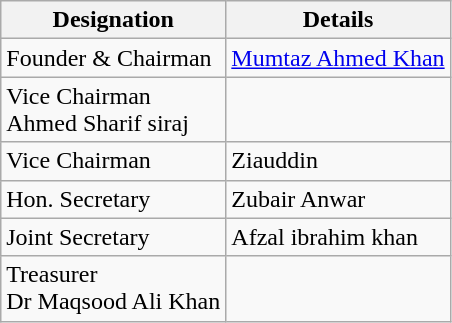<table class="wikitable">
<tr>
<th>Designation</th>
<th>Details</th>
</tr>
<tr>
<td>Founder & Chairman</td>
<td><a href='#'>Mumtaz Ahmed Khan</a></td>
</tr>
<tr>
<td>Vice Chairman<br>Ahmed Sharif siraj</td>
</tr>
<tr>
<td>Vice Chairman</td>
<td>Ziauddin</td>
</tr>
<tr>
<td>Hon. Secretary</td>
<td>Zubair Anwar</td>
</tr>
<tr>
<td>Joint Secretary</td>
<td>Afzal ibrahim khan</td>
</tr>
<tr>
<td>Treasurer<br>Dr Maqsood Ali Khan</td>
</tr>
</table>
